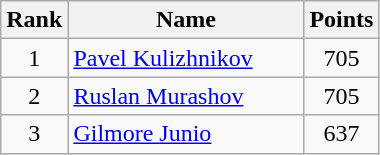<table class="wikitable" border="1">
<tr>
<th width=30>Rank</th>
<th width=150>Name</th>
<th width=25>Points</th>
</tr>
<tr align="center">
<td>1</td>
<td align="left"> <a href='#'>Pavel Kulizhnikov</a></td>
<td>705</td>
</tr>
<tr align="center">
<td>2</td>
<td align="left"> <a href='#'>Ruslan Murashov</a></td>
<td>705</td>
</tr>
<tr align="center">
<td>3</td>
<td align="left"> <a href='#'>Gilmore Junio</a></td>
<td>637</td>
</tr>
</table>
